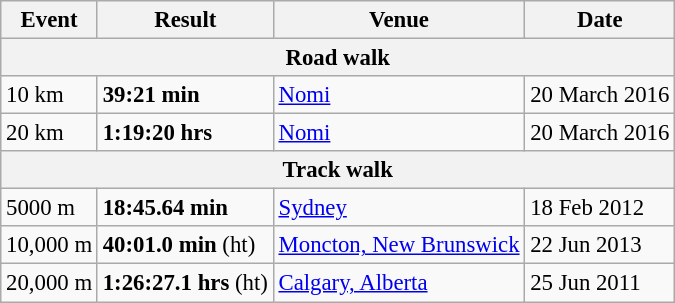<table class="wikitable" style="border-collapse: collapse; font-size: 95%;">
<tr>
<th>Event</th>
<th>Result</th>
<th>Venue</th>
<th>Date</th>
</tr>
<tr>
<th colspan="4">Road walk</th>
</tr>
<tr>
<td>10 km</td>
<td><strong>39:21 min</strong></td>
<td> <a href='#'>Nomi</a></td>
<td>20 March 2016</td>
</tr>
<tr>
<td>20 km</td>
<td><strong>1:19:20 hrs </strong></td>
<td> <a href='#'>Nomi</a></td>
<td>20 March 2016</td>
</tr>
<tr>
<th colspan="4">Track walk</th>
</tr>
<tr>
<td>5000 m</td>
<td><strong>18:45.64 min</strong></td>
<td> <a href='#'>Sydney</a></td>
<td>18 Feb 2012</td>
</tr>
<tr>
<td>10,000 m</td>
<td><strong>40:01.0 min</strong> (ht)</td>
<td> <a href='#'>Moncton, New Brunswick</a></td>
<td>22 Jun 2013</td>
</tr>
<tr>
<td>20,000 m</td>
<td><strong>1:26:27.1 hrs</strong> (ht)</td>
<td> <a href='#'>Calgary, Alberta</a></td>
<td>25 Jun 2011</td>
</tr>
</table>
